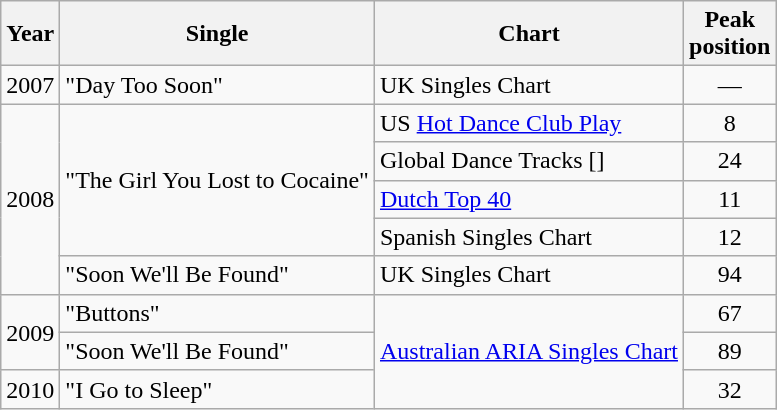<table class="wikitable">
<tr>
<th>Year</th>
<th>Single</th>
<th>Chart</th>
<th>Peak<br>position</th>
</tr>
<tr>
<td>2007</td>
<td>"Day Too Soon"</td>
<td>UK Singles Chart</td>
<td style="text-align:center;">—</td>
</tr>
<tr>
<td rowspan="5">2008</td>
<td rowspan="4">"The Girl You Lost to Cocaine"</td>
<td>US <a href='#'>Hot Dance Club Play</a> </td>
<td style="text-align:center;">8</td>
</tr>
<tr>
<td>Global Dance Tracks []</td>
<td style="text-align:center;">24</td>
</tr>
<tr>
<td><a href='#'>Dutch Top 40</a></td>
<td style="text-align:center;">11</td>
</tr>
<tr>
<td>Spanish Singles Chart</td>
<td style="text-align:center;">12</td>
</tr>
<tr>
<td>"Soon We'll Be Found"</td>
<td>UK Singles Chart</td>
<td style="text-align:center;">94</td>
</tr>
<tr>
<td rowspan="2">2009</td>
<td>"Buttons"</td>
<td rowspan="3"><a href='#'>Australian ARIA Singles Chart</a></td>
<td style="text-align:center;">67</td>
</tr>
<tr>
<td>"Soon We'll Be Found"</td>
<td style="text-align:center;">89</td>
</tr>
<tr>
<td>2010</td>
<td>"I Go to Sleep"</td>
<td style="text-align:center;">32</td>
</tr>
</table>
